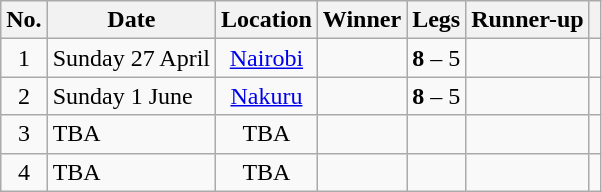<table class="wikitable">
<tr>
<th>No.</th>
<th>Date</th>
<th>Location</th>
<th>Winner</th>
<th>Legs</th>
<th>Runner-up</th>
<th></th>
</tr>
<tr>
<td align=center>1</td>
<td align=left>Sunday 27 April</td>
<td align="center" rowspan="1"> <a href='#'>Nairobi</a></td>
<td align="right"></td>
<td align="center"><strong>8</strong> – 5</td>
<td></td>
<td align="center"></td>
</tr>
<tr>
<td align=center>2</td>
<td align=left>Sunday 1 June</td>
<td align="center" rowspan="1"> <a href='#'>Nakuru</a></td>
<td align="right"></td>
<td align="center"><strong>8</strong> – 5</td>
<td></td>
<td align="center"></td>
</tr>
<tr>
<td align=center>3</td>
<td align=left>TBA</td>
<td align="center" rowspan="1">TBA</td>
<td align="right"></td>
<td align="center"></td>
<td></td>
<td align="center"></td>
</tr>
<tr>
<td align=center>4</td>
<td align=left>TBA</td>
<td align="center" rowspan="1">TBA</td>
<td align="right"></td>
<td align="center"></td>
<td></td>
<td align="center"></td>
</tr>
</table>
